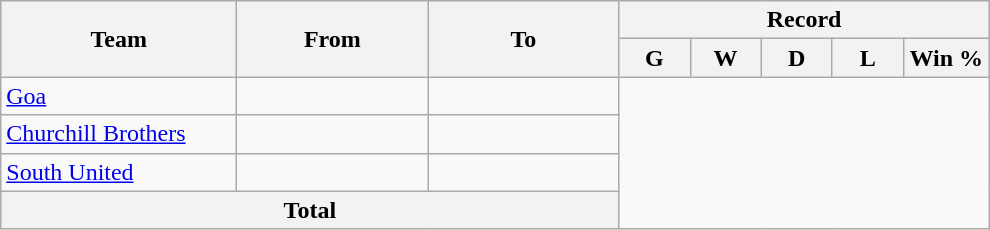<table class="wikitable" style="text-align: center">
<tr>
<th rowspan=2! width=150>Team</th>
<th rowspan=2! width=120>From</th>
<th rowspan=2! width=120>To</th>
<th colspan=7>Record</th>
</tr>
<tr>
<th width=40>G</th>
<th width=40>W</th>
<th width=40>D</th>
<th width=40>L</th>
<th width=50>Win %</th>
</tr>
<tr>
<td align=left><a href='#'>Goa</a></td>
<td align=left></td>
<td align=left><br></td>
</tr>
<tr>
<td align=left><a href='#'>Churchill Brothers</a></td>
<td align=left></td>
<td align=left><br></td>
</tr>
<tr>
<td align=left><a href='#'>South United</a></td>
<td align=left></td>
<td align=left><br></td>
</tr>
<tr>
<th colspan="3">Total<br></th>
</tr>
</table>
